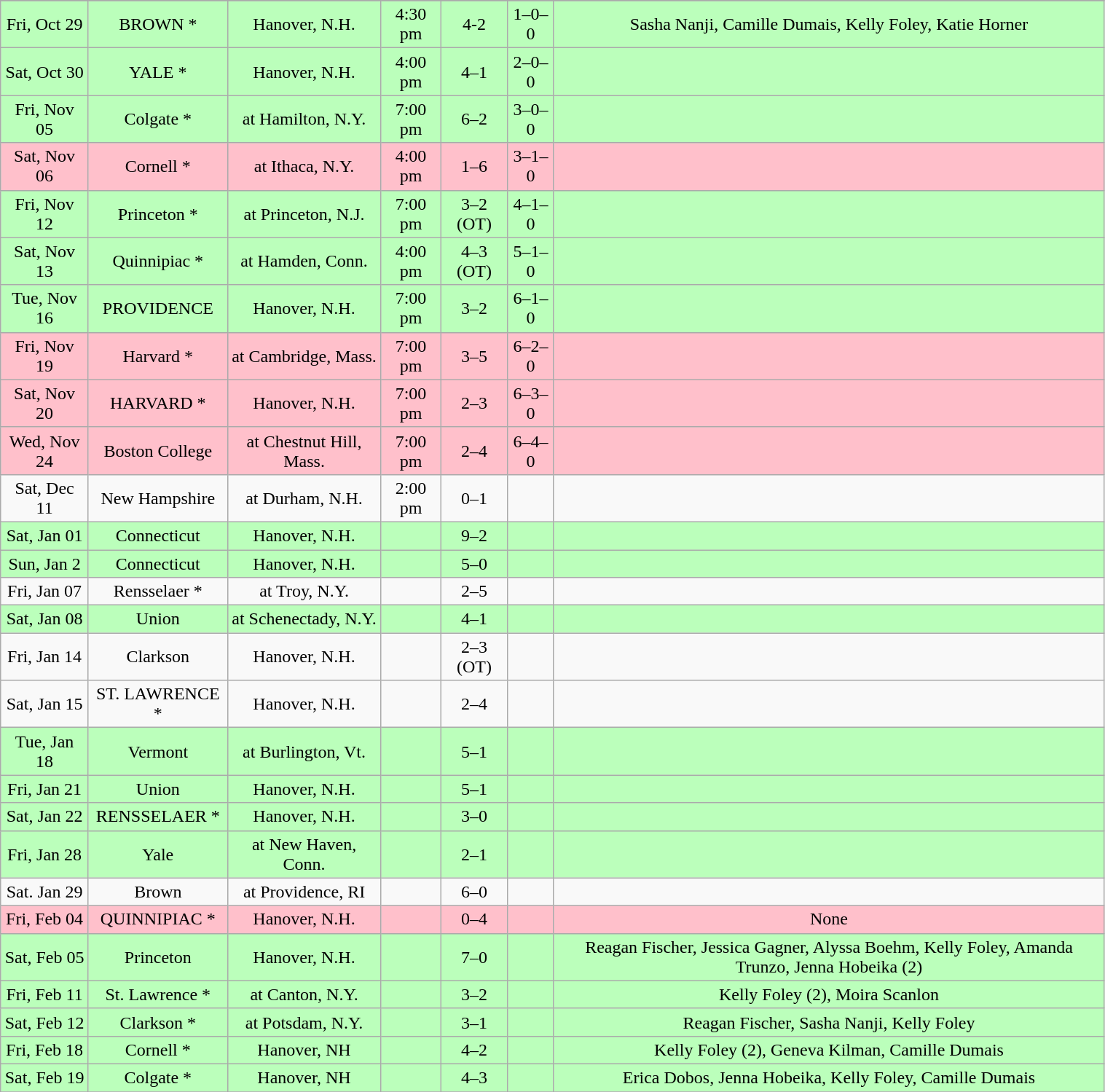<table class="wikitable" style="width:80%;">
<tr>
</tr>
<tr style="text-align:center;" bgcolor="bbffbb">
<td>Fri, Oct 29</td>
<td>BROWN *</td>
<td>Hanover, N.H.</td>
<td>4:30 pm</td>
<td>4-2</td>
<td>1–0–0</td>
<td>Sasha Nanji, Camille Dumais, Kelly Foley, Katie Horner</td>
</tr>
<tr style="text-align:center;" bgcolor="bbffbb">
<td>Sat, Oct 30</td>
<td>YALE *</td>
<td>Hanover, N.H.</td>
<td>4:00 pm</td>
<td>4–1</td>
<td>2–0–0</td>
<td></td>
</tr>
<tr style="text-align:center;" bgcolor="bbffbb">
<td>Fri, Nov 05</td>
<td>Colgate *</td>
<td>at Hamilton, N.Y.</td>
<td>7:00 pm</td>
<td>6–2</td>
<td>3–0–0</td>
<td></td>
</tr>
<tr style="text-align:center;" bgcolor="pink">
<td>Sat, Nov 06</td>
<td>Cornell *</td>
<td>at Ithaca, N.Y.</td>
<td>4:00 pm</td>
<td>1–6</td>
<td>3–1–0</td>
<td></td>
</tr>
<tr style="text-align:center;" bgcolor="bbffbb">
<td>Fri, Nov 12</td>
<td>Princeton *</td>
<td>at Princeton, N.J.</td>
<td>7:00 pm</td>
<td>3–2 (OT)</td>
<td>4–1–0</td>
<td></td>
</tr>
<tr style="text-align:center;" bgcolor="bbffbb">
<td>Sat, Nov 13</td>
<td>Quinnipiac *</td>
<td>at Hamden, Conn.</td>
<td>4:00 pm</td>
<td>4–3 (OT)</td>
<td>5–1–0</td>
<td></td>
</tr>
<tr style="text-align:center;" bgcolor="bbffbb">
<td>Tue, Nov 16</td>
<td>PROVIDENCE</td>
<td>Hanover, N.H.</td>
<td>7:00 pm</td>
<td>3–2</td>
<td>6–1–0</td>
<td></td>
</tr>
<tr style="text-align:center;" bgcolor="pink">
<td>Fri, Nov 19</td>
<td>Harvard *</td>
<td>at Cambridge, Mass.</td>
<td>7:00 pm</td>
<td>3–5</td>
<td>6–2–0</td>
<td></td>
</tr>
<tr style="text-align:center;" bgcolor="pink">
<td>Sat, Nov 20</td>
<td>HARVARD *</td>
<td>Hanover, N.H.</td>
<td>7:00 pm</td>
<td>2–3</td>
<td>6–3–0</td>
<td></td>
</tr>
<tr style="text-align:center;" bgcolor="pink">
<td>Wed, Nov 24</td>
<td>Boston College</td>
<td>at Chestnut Hill, Mass.</td>
<td>7:00 pm</td>
<td>2–4</td>
<td>6–4–0</td>
<td></td>
</tr>
<tr style="text-align:center;" bgcolor="">
<td>Sat, Dec 11</td>
<td>New Hampshire</td>
<td>at Durham, N.H.</td>
<td>2:00 pm</td>
<td>0–1</td>
<td></td>
<td></td>
</tr>
<tr style="text-align:center;" bgcolor="bbffbb">
<td>Sat, Jan 01</td>
<td>Connecticut</td>
<td>Hanover, N.H.</td>
<td></td>
<td>9–2</td>
<td></td>
<td></td>
</tr>
<tr style="text-align:center;" bgcolor="bbffbb">
<td>Sun, Jan 2</td>
<td>Connecticut</td>
<td>Hanover, N.H.</td>
<td></td>
<td>5–0</td>
<td></td>
<td></td>
</tr>
<tr style="text-align:center;" bgcolor="">
<td>Fri, Jan 07</td>
<td>Rensselaer *</td>
<td>at Troy, N.Y.</td>
<td></td>
<td>2–5</td>
<td></td>
<td></td>
</tr>
<tr style="text-align:center;" bgcolor="bbffbb">
<td>Sat, Jan 08</td>
<td>Union</td>
<td>at Schenectady, N.Y.</td>
<td></td>
<td>4–1</td>
<td></td>
<td></td>
</tr>
<tr style="text-align:center;" bgcolor="">
<td>Fri, Jan 14</td>
<td>Clarkson</td>
<td>Hanover, N.H.</td>
<td></td>
<td>2–3 (OT)</td>
<td></td>
<td></td>
</tr>
<tr style="text-align:center;" bgcolor="">
<td>Sat, Jan 15</td>
<td>ST. LAWRENCE *</td>
<td>Hanover, N.H.</td>
<td></td>
<td>2–4</td>
<td></td>
<td></td>
</tr>
<tr style="text-align:center;" bgcolor="bbffbb">
<td>Tue, Jan 18</td>
<td>Vermont</td>
<td>at Burlington, Vt.</td>
<td></td>
<td>5–1</td>
<td></td>
<td></td>
</tr>
<tr style="text-align:center;" bgcolor="bbffbb">
<td>Fri, Jan 21</td>
<td>Union</td>
<td>Hanover, N.H.</td>
<td></td>
<td>5–1</td>
<td></td>
<td></td>
</tr>
<tr style="text-align:center;" bgcolor="bbffbb">
<td>Sat, Jan 22</td>
<td>RENSSELAER *</td>
<td>Hanover, N.H.</td>
<td></td>
<td>3–0</td>
<td></td>
<td></td>
</tr>
<tr style="text-align:center;" bgcolor="bbffbb">
<td>Fri, Jan 28</td>
<td>Yale</td>
<td>at New Haven, Conn.</td>
<td></td>
<td>2–1</td>
<td></td>
<td></td>
</tr>
<tr style="text-align:center;" bgcolor="">
<td>Sat. Jan 29</td>
<td>Brown</td>
<td>at Providence, RI</td>
<td></td>
<td>6–0</td>
<td></td>
<td></td>
</tr>
<tr style="text-align:center;" bgcolor="pink">
<td>Fri, Feb 04</td>
<td>QUINNIPIAC *</td>
<td>Hanover, N.H.</td>
<td></td>
<td>0–4</td>
<td></td>
<td>None</td>
</tr>
<tr style="text-align:center;" bgcolor="bbffbb">
<td>Sat, Feb 05</td>
<td>Princeton</td>
<td>Hanover, N.H.</td>
<td></td>
<td>7–0</td>
<td></td>
<td>Reagan Fischer, Jessica Gagner, Alyssa Boehm, Kelly Foley, Amanda Trunzo, Jenna Hobeika (2)</td>
</tr>
<tr style="text-align:center;" bgcolor="bbffbb">
<td>Fri, Feb 11</td>
<td>St. Lawrence *</td>
<td>at Canton, N.Y.</td>
<td></td>
<td>3–2</td>
<td></td>
<td>Kelly Foley (2), Moira Scanlon</td>
</tr>
<tr style="text-align:center;" bgcolor="bbffbb">
<td>Sat, Feb 12</td>
<td>Clarkson *</td>
<td>at Potsdam, N.Y.</td>
<td></td>
<td>3–1</td>
<td></td>
<td>Reagan Fischer, Sasha Nanji, Kelly Foley</td>
</tr>
<tr style="text-align:center;" bgcolor="bbffbb">
<td>Fri, Feb 18</td>
<td>Cornell *</td>
<td>Hanover, NH</td>
<td></td>
<td>4–2</td>
<td></td>
<td>Kelly Foley (2), Geneva Kilman, Camille Dumais</td>
</tr>
<tr style="text-align:center;" bgcolor="bbffbb">
<td>Sat, Feb 19</td>
<td>Colgate *</td>
<td>Hanover, NH</td>
<td></td>
<td>4–3</td>
<td></td>
<td>Erica Dobos, Jenna Hobeika, Kelly Foley, Camille Dumais</td>
</tr>
<tr style="text-align:center;" bgcolor="">
</tr>
</table>
